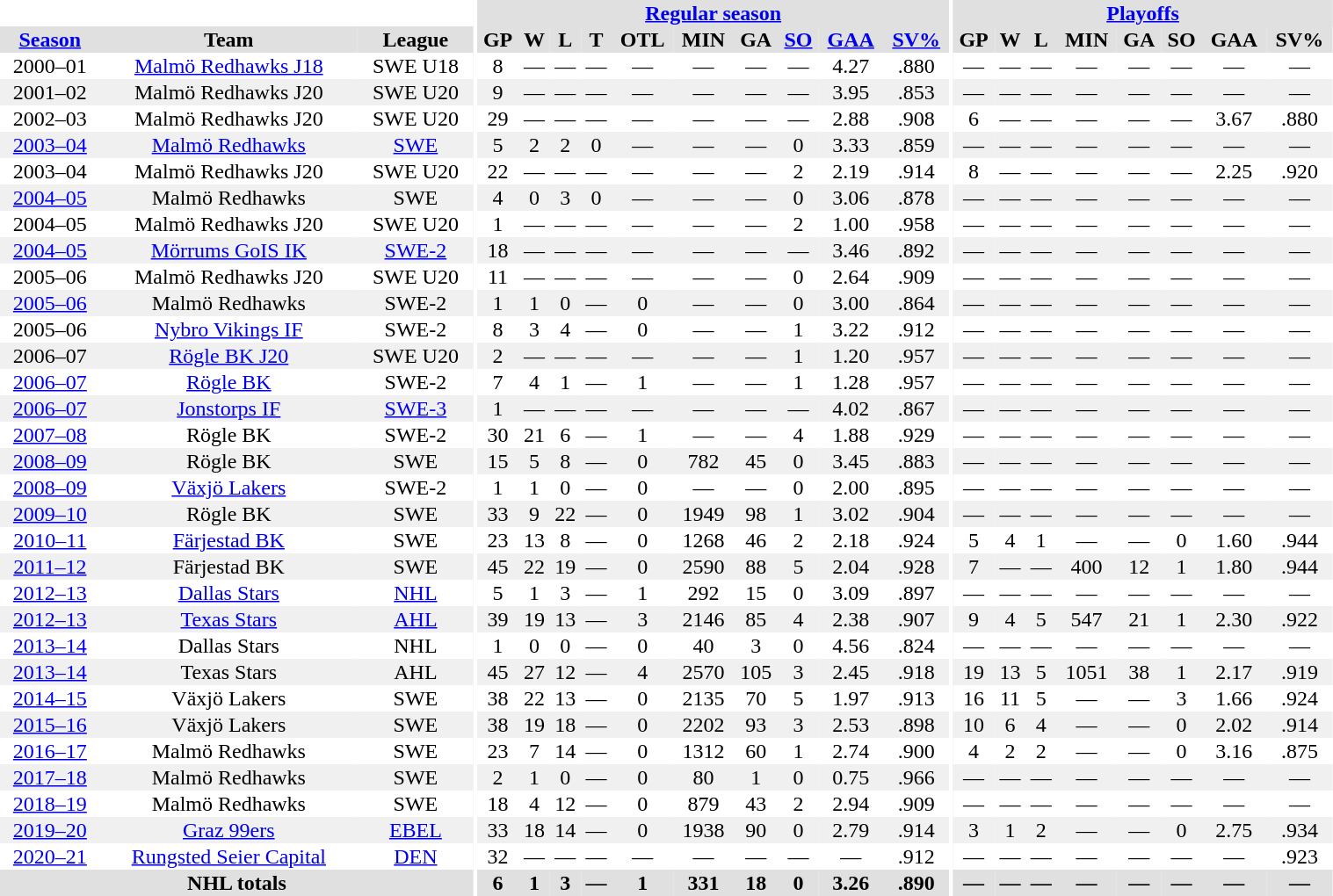<table border="0" cellpadding="1" cellspacing="0" style="width:80%; text-align:center;">
<tr bgcolor="#e0e0e0">
<th colspan="3" bgcolor="#ffffff"></th>
<th rowspan="99" bgcolor="#ffffff"></th>
<th colspan="10" bgcolor="#e0e0e0"><a href='#'>Regular season</a></th>
<th rowspan="99" bgcolor="#ffffff"></th>
<th colspan="8" bgcolor="#e0e0e0"><a href='#'>Playoffs</a></th>
</tr>
<tr bgcolor="#e0e0e0">
<th><a href='#'>Season</a></th>
<th>Team</th>
<th>League</th>
<th>GP</th>
<th>W</th>
<th>L</th>
<th>T</th>
<th>OTL</th>
<th>MIN</th>
<th>GA</th>
<th><a href='#'>SO</a></th>
<th><a href='#'>GAA</a></th>
<th><a href='#'>SV%</a></th>
<th>GP</th>
<th>W</th>
<th>L</th>
<th>MIN</th>
<th>GA</th>
<th>SO</th>
<th>GAA</th>
<th>SV%</th>
</tr>
<tr>
<td>2000–01</td>
<td><a href='#'>Malmö Redhawks J18</a></td>
<td>SWE U18</td>
<td>8</td>
<td>—</td>
<td>—</td>
<td>—</td>
<td>—</td>
<td>—</td>
<td>—</td>
<td>—</td>
<td>4.27</td>
<td>.880</td>
<td>—</td>
<td>—</td>
<td>—</td>
<td>—</td>
<td>—</td>
<td>—</td>
<td>—</td>
<td>—</td>
</tr>
<tr bgcolor="#f0f0f0">
<td>2001–02</td>
<td>Malmö Redhawks J20</td>
<td>SWE U20</td>
<td>9</td>
<td>—</td>
<td>—</td>
<td>—</td>
<td>—</td>
<td>—</td>
<td>—</td>
<td>—</td>
<td>3.95</td>
<td>.853</td>
<td>—</td>
<td>—</td>
<td>—</td>
<td>—</td>
<td>—</td>
<td>—</td>
<td>—</td>
<td>—</td>
</tr>
<tr>
<td>2002–03</td>
<td>Malmö Redhawks J20</td>
<td>SWE U20</td>
<td>29</td>
<td>—</td>
<td>—</td>
<td>—</td>
<td>—</td>
<td>—</td>
<td>—</td>
<td>—</td>
<td>2.88</td>
<td>.908</td>
<td>6</td>
<td>—</td>
<td>—</td>
<td>—</td>
<td>—</td>
<td>—</td>
<td>3.67</td>
<td>.880</td>
</tr>
<tr bgcolor="#f0f0f0">
<td><a href='#'>2003–04</a></td>
<td><a href='#'>Malmö Redhawks</a></td>
<td><a href='#'>SWE</a></td>
<td>5</td>
<td>2</td>
<td>2</td>
<td>0</td>
<td>—</td>
<td>—</td>
<td>—</td>
<td>0</td>
<td>3.33</td>
<td>.859</td>
<td>—</td>
<td>—</td>
<td>—</td>
<td>—</td>
<td>—</td>
<td>—</td>
<td>—</td>
<td>—</td>
</tr>
<tr>
<td>2003–04</td>
<td>Malmö Redhawks J20</td>
<td>SWE U20</td>
<td>22</td>
<td>—</td>
<td>—</td>
<td>—</td>
<td>—</td>
<td>—</td>
<td>—</td>
<td>2</td>
<td>2.19</td>
<td>.914</td>
<td>8</td>
<td>—</td>
<td>—</td>
<td>—</td>
<td>—</td>
<td>—</td>
<td>2.25</td>
<td>.920</td>
</tr>
<tr bgcolor="#f0f0f0">
<td><a href='#'>2004–05</a></td>
<td>Malmö Redhawks</td>
<td>SWE</td>
<td>4</td>
<td>0</td>
<td>3</td>
<td>0</td>
<td>—</td>
<td>—</td>
<td>—</td>
<td>0</td>
<td>3.06</td>
<td>.878</td>
<td>—</td>
<td>—</td>
<td>—</td>
<td>—</td>
<td>—</td>
<td>—</td>
<td>—</td>
<td>—</td>
</tr>
<tr>
<td>2004–05</td>
<td>Malmö Redhawks J20</td>
<td>SWE U20</td>
<td>1</td>
<td>—</td>
<td>—</td>
<td>—</td>
<td>—</td>
<td>—</td>
<td>—</td>
<td>2</td>
<td>1.00</td>
<td>.958</td>
<td>—</td>
<td>—</td>
<td>—</td>
<td>—</td>
<td>—</td>
<td>—</td>
<td>—</td>
<td>—</td>
</tr>
<tr bgcolor="#f0f0f0">
<td><a href='#'>2004–05</a></td>
<td><a href='#'>Mörrums GoIS IK</a></td>
<td><a href='#'>SWE-2</a></td>
<td>18</td>
<td>—</td>
<td>—</td>
<td>—</td>
<td>—</td>
<td>—</td>
<td>—</td>
<td>—</td>
<td>3.46</td>
<td>.892</td>
<td>—</td>
<td>—</td>
<td>—</td>
<td>—</td>
<td>—</td>
<td>—</td>
<td>—</td>
<td>—</td>
</tr>
<tr>
<td>2005–06</td>
<td>Malmö Redhawks J20</td>
<td>SWE U20</td>
<td>11</td>
<td>—</td>
<td>—</td>
<td>—</td>
<td>—</td>
<td>—</td>
<td>—</td>
<td>0</td>
<td>2.64</td>
<td>.909</td>
<td>—</td>
<td>—</td>
<td>—</td>
<td>—</td>
<td>—</td>
<td>—</td>
<td>—</td>
<td>—</td>
</tr>
<tr bgcolor="#f0f0f0">
<td><a href='#'>2005–06</a></td>
<td>Malmö Redhawks</td>
<td>SWE-2</td>
<td>1</td>
<td>1</td>
<td>0</td>
<td>—</td>
<td>0</td>
<td>—</td>
<td>—</td>
<td>0</td>
<td>3.00</td>
<td>.864</td>
<td>—</td>
<td>—</td>
<td>—</td>
<td>—</td>
<td>—</td>
<td>—</td>
<td>—</td>
<td>—</td>
</tr>
<tr>
<td>2005–06</td>
<td><a href='#'>Nybro Vikings IF</a></td>
<td>SWE-2</td>
<td>8</td>
<td>3</td>
<td>4</td>
<td>—</td>
<td>0</td>
<td>—</td>
<td>—</td>
<td>1</td>
<td>3.22</td>
<td>.912</td>
<td>—</td>
<td>—</td>
<td>—</td>
<td>—</td>
<td>—</td>
<td>—</td>
<td>—</td>
<td>—</td>
</tr>
<tr bgcolor="#f0f0f0">
<td>2006–07</td>
<td><a href='#'>Rögle BK J20</a></td>
<td>SWE U20</td>
<td>2</td>
<td>—</td>
<td>—</td>
<td>—</td>
<td>—</td>
<td>—</td>
<td>—</td>
<td>1</td>
<td>1.20</td>
<td>.957</td>
<td>—</td>
<td>—</td>
<td>—</td>
<td>—</td>
<td>—</td>
<td>—</td>
<td>—</td>
<td>—</td>
</tr>
<tr>
<td><a href='#'>2006–07</a></td>
<td><a href='#'>Rögle BK</a></td>
<td>SWE-2</td>
<td>7</td>
<td>4</td>
<td>1</td>
<td>—</td>
<td>1</td>
<td>—</td>
<td>—</td>
<td>1</td>
<td>1.28</td>
<td>.957</td>
<td>—</td>
<td>—</td>
<td>—</td>
<td>—</td>
<td>—</td>
<td>—</td>
<td>—</td>
<td>—</td>
</tr>
<tr bgcolor="#f0f0f0">
<td><a href='#'>2006–07</a></td>
<td><a href='#'>Jonstorps IF</a></td>
<td><a href='#'>SWE-3</a></td>
<td>1</td>
<td>—</td>
<td>—</td>
<td>—</td>
<td>—</td>
<td>—</td>
<td>—</td>
<td>—</td>
<td>4.02</td>
<td>.867</td>
<td>—</td>
<td>—</td>
<td>—</td>
<td>—</td>
<td>—</td>
<td>—</td>
<td>—</td>
<td>—</td>
</tr>
<tr>
<td><a href='#'>2007–08</a></td>
<td>Rögle BK</td>
<td>SWE-2</td>
<td>30</td>
<td>21</td>
<td>6</td>
<td>—</td>
<td>1</td>
<td>—</td>
<td>—</td>
<td>4</td>
<td>1.88</td>
<td>.929</td>
<td>—</td>
<td>—</td>
<td>—</td>
<td>—</td>
<td>—</td>
<td>—</td>
<td>—</td>
<td>—</td>
</tr>
<tr bgcolor="#f0f0f0">
<td><a href='#'>2008–09</a></td>
<td>Rögle BK</td>
<td>SWE</td>
<td>15</td>
<td>5</td>
<td>8</td>
<td>—</td>
<td>0</td>
<td>782</td>
<td>45</td>
<td>0</td>
<td>3.45</td>
<td>.883</td>
<td>—</td>
<td>—</td>
<td>—</td>
<td>—</td>
<td>—</td>
<td>—</td>
<td>—</td>
<td>—</td>
</tr>
<tr>
<td><a href='#'>2008–09</a></td>
<td><a href='#'>Växjö Lakers</a></td>
<td>SWE-2</td>
<td>1</td>
<td>1</td>
<td>0</td>
<td>—</td>
<td>0</td>
<td>—</td>
<td>—</td>
<td>0</td>
<td>2.00</td>
<td>.895</td>
<td>—</td>
<td>—</td>
<td>—</td>
<td>—</td>
<td>—</td>
<td>—</td>
<td>—</td>
<td>—</td>
</tr>
<tr bgcolor="#f0f0f0">
<td><a href='#'>2009–10</a></td>
<td>Rögle BK</td>
<td>SWE</td>
<td>33</td>
<td>9</td>
<td>22</td>
<td>—</td>
<td>0</td>
<td>1949</td>
<td>98</td>
<td>1</td>
<td>3.02</td>
<td>.904</td>
<td>—</td>
<td>—</td>
<td>—</td>
<td>—</td>
<td>—</td>
<td>—</td>
<td>—</td>
<td>—</td>
</tr>
<tr>
<td><a href='#'>2010–11</a></td>
<td><a href='#'>Färjestad BK</a></td>
<td>SWE</td>
<td>23</td>
<td>13</td>
<td>8</td>
<td>—</td>
<td>0</td>
<td>1268</td>
<td>46</td>
<td>2</td>
<td>2.18</td>
<td>.924</td>
<td>5</td>
<td>4</td>
<td>1</td>
<td>—</td>
<td>—</td>
<td>0</td>
<td>1.60</td>
<td>.944</td>
</tr>
<tr bgcolor="#f0f0f0">
<td><a href='#'>2011–12</a></td>
<td>Färjestad BK</td>
<td>SWE</td>
<td>45</td>
<td>22</td>
<td>19</td>
<td>—</td>
<td>0</td>
<td>2590</td>
<td>88</td>
<td>5</td>
<td>2.04</td>
<td>.928</td>
<td>7</td>
<td>—</td>
<td>—</td>
<td>400</td>
<td>12</td>
<td>1</td>
<td>1.80</td>
<td>.944</td>
</tr>
<tr>
<td><a href='#'>2012–13</a></td>
<td><a href='#'>Dallas Stars</a></td>
<td><a href='#'>NHL</a></td>
<td>5</td>
<td>1</td>
<td>3</td>
<td>—</td>
<td>1</td>
<td>292</td>
<td>15</td>
<td>0</td>
<td>3.09</td>
<td>.897</td>
<td>—</td>
<td>—</td>
<td>—</td>
<td>—</td>
<td>—</td>
<td>—</td>
<td>—</td>
<td>—</td>
</tr>
<tr bgcolor="#f0f0f0">
<td><a href='#'>2012–13</a></td>
<td><a href='#'>Texas Stars</a></td>
<td><a href='#'>AHL</a></td>
<td>39</td>
<td>19</td>
<td>13</td>
<td>—</td>
<td>3</td>
<td>2146</td>
<td>85</td>
<td>4</td>
<td>2.38</td>
<td>.907</td>
<td>9</td>
<td>4</td>
<td>5</td>
<td>547</td>
<td>21</td>
<td>1</td>
<td>2.30</td>
<td>.922</td>
</tr>
<tr>
<td><a href='#'>2013–14</a></td>
<td>Dallas Stars</td>
<td>NHL</td>
<td>1</td>
<td>0</td>
<td>0</td>
<td>—</td>
<td>0</td>
<td>40</td>
<td>3</td>
<td>0</td>
<td>4.56</td>
<td>.824</td>
<td>—</td>
<td>—</td>
<td>—</td>
<td>—</td>
<td>—</td>
<td>—</td>
<td>—</td>
<td>—</td>
</tr>
<tr bgcolor="#f0f0f0">
<td><a href='#'>2013–14</a></td>
<td>Texas Stars</td>
<td>AHL</td>
<td>45</td>
<td>27</td>
<td>12</td>
<td>—</td>
<td>4</td>
<td>2570</td>
<td>105</td>
<td>3</td>
<td>2.45</td>
<td>.918</td>
<td>19</td>
<td>13</td>
<td>5</td>
<td>1051</td>
<td>38</td>
<td>1</td>
<td>2.17</td>
<td>.919</td>
</tr>
<tr>
<td><a href='#'>2014–15</a></td>
<td>Växjö Lakers</td>
<td>SWE</td>
<td>38</td>
<td>22</td>
<td>13</td>
<td>—</td>
<td>0</td>
<td>2135</td>
<td>70</td>
<td>5</td>
<td>1.97</td>
<td>.913</td>
<td>16</td>
<td>11</td>
<td>5</td>
<td>—</td>
<td>—</td>
<td>3</td>
<td>1.66</td>
<td>.924</td>
</tr>
<tr bgcolor="#f0f0f0">
<td><a href='#'>2015–16</a></td>
<td>Växjö Lakers</td>
<td>SWE</td>
<td>38</td>
<td>19</td>
<td>18</td>
<td>—</td>
<td>0</td>
<td>2202</td>
<td>93</td>
<td>3</td>
<td>2.53</td>
<td>.898</td>
<td>10</td>
<td>6</td>
<td>4</td>
<td>—</td>
<td>—</td>
<td>0</td>
<td>2.02</td>
<td>.914</td>
</tr>
<tr>
<td><a href='#'>2016–17</a></td>
<td>Malmö Redhawks</td>
<td>SWE</td>
<td>23</td>
<td>7</td>
<td>14</td>
<td>—</td>
<td>0</td>
<td>1312</td>
<td>60</td>
<td>1</td>
<td>2.74</td>
<td>.900</td>
<td>4</td>
<td>2</td>
<td>2</td>
<td>—</td>
<td>—</td>
<td>0</td>
<td>3.16</td>
<td>.875</td>
</tr>
<tr bgcolor="#f0f0f0">
<td><a href='#'>2017–18</a></td>
<td>Malmö Redhawks</td>
<td>SWE</td>
<td>2</td>
<td>1</td>
<td>0</td>
<td>—</td>
<td>0</td>
<td>80</td>
<td>1</td>
<td>0</td>
<td>0.75</td>
<td>.966</td>
<td>—</td>
<td>—</td>
<td>—</td>
<td>—</td>
<td>—</td>
<td>—</td>
<td>—</td>
<td>—</td>
</tr>
<tr>
<td><a href='#'>2018–19</a></td>
<td>Malmö Redhawks</td>
<td>SWE</td>
<td>18</td>
<td>4</td>
<td>12</td>
<td>—</td>
<td>0</td>
<td>879</td>
<td>43</td>
<td>2</td>
<td>2.94</td>
<td>.909</td>
<td>—</td>
<td>—</td>
<td>—</td>
<td>—</td>
<td>—</td>
<td>—</td>
<td>—</td>
<td>—</td>
</tr>
<tr bgcolor="#f0f0f0">
<td><a href='#'>2019–20</a></td>
<td><a href='#'>Graz 99ers</a></td>
<td><a href='#'>EBEL</a></td>
<td>33</td>
<td>18</td>
<td>14</td>
<td>—</td>
<td>0</td>
<td>1938</td>
<td>90</td>
<td>0</td>
<td>2.79</td>
<td>.914</td>
<td>3</td>
<td>1</td>
<td>2</td>
<td>—</td>
<td>—</td>
<td>0</td>
<td>2.75</td>
<td>.934</td>
</tr>
<tr>
<td><a href='#'>2020–21</a></td>
<td><a href='#'>Rungsted Seier Capital</a></td>
<td><a href='#'>DEN</a></td>
<td>32</td>
<td>—</td>
<td>—</td>
<td>—</td>
<td>—</td>
<td>—</td>
<td>—</td>
<td>—</td>
<td>—</td>
<td>.912</td>
<td>—</td>
<td>—</td>
<td>—</td>
<td>—</td>
<td>—</td>
<td>—</td>
<td>—</td>
<td>.923</td>
</tr>
<tr bgcolor="#e0e0e0">
<th colspan="3">NHL totals</th>
<th>6</th>
<th>1</th>
<th>3</th>
<th>—</th>
<th>1</th>
<th>331</th>
<th>18</th>
<th>0</th>
<th>3.26</th>
<th>.890</th>
<th>—</th>
<th>—</th>
<th>—</th>
<th>—</th>
<th>—</th>
<th>—</th>
<th>—</th>
<th>—</th>
</tr>
</table>
